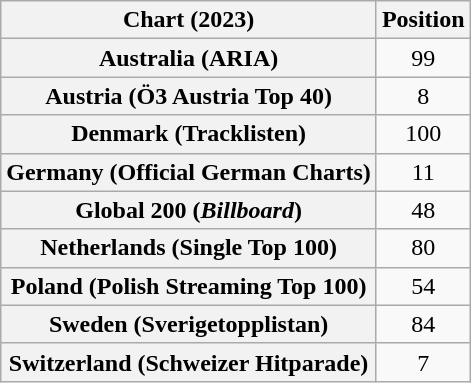<table class="wikitable sortable plainrowheaders" style="text-align:center;">
<tr>
<th>Chart (2023)</th>
<th>Position</th>
</tr>
<tr>
<th scope="row">Australia (ARIA)</th>
<td>99</td>
</tr>
<tr>
<th scope="row">Austria (Ö3 Austria Top 40)</th>
<td>8</td>
</tr>
<tr>
<th scope="row">Denmark (Tracklisten)</th>
<td>100</td>
</tr>
<tr>
<th scope="row">Germany (Official German Charts)</th>
<td>11</td>
</tr>
<tr>
<th scope="row">Global 200 (<em>Billboard</em>)</th>
<td>48</td>
</tr>
<tr>
<th scope="row">Netherlands (Single Top 100)</th>
<td>80</td>
</tr>
<tr>
<th scope="row">Poland (Polish Streaming Top 100)</th>
<td>54</td>
</tr>
<tr>
<th scope="row">Sweden (Sverigetopplistan)</th>
<td>84</td>
</tr>
<tr>
<th scope="row">Switzerland (Schweizer Hitparade)</th>
<td>7</td>
</tr>
</table>
